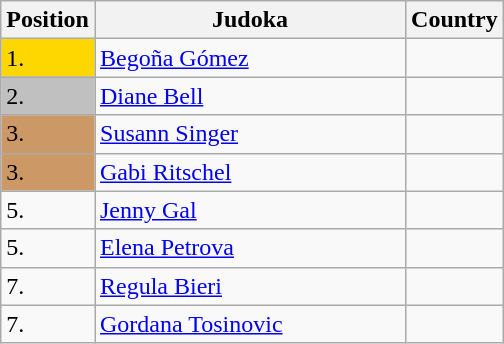<table class=wikitable>
<tr>
<th width=10>Position</th>
<th width=200>Judoka</th>
<th width=10>Country</th>
</tr>
<tr>
<td bgcolor=gold>1.</td>
<td><a href='#'>Begoña Gómez</a></td>
<td></td>
</tr>
<tr>
<td bgcolor=silver>2.</td>
<td><a href='#'>Diane Bell</a></td>
<td></td>
</tr>
<tr>
<td bgcolor=CC9966>3.</td>
<td><a href='#'>Susann Singer</a></td>
<td></td>
</tr>
<tr>
<td bgcolor=CC9966>3.</td>
<td><a href='#'>Gabi Ritschel</a></td>
<td></td>
</tr>
<tr>
<td>5.</td>
<td><a href='#'>Jenny Gal</a></td>
<td></td>
</tr>
<tr>
<td>5.</td>
<td><a href='#'>Elena Petrova</a></td>
<td></td>
</tr>
<tr>
<td>7.</td>
<td><a href='#'>Regula Bieri</a></td>
<td></td>
</tr>
<tr>
<td>7.</td>
<td><a href='#'>Gordana Tosinovic</a></td>
<td></td>
</tr>
</table>
